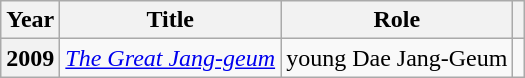<table class="wikitable plainrowheaders">
<tr>
<th scope="col">Year</th>
<th scope="col">Title</th>
<th scope="col">Role</th>
<th scope="col" class="unsortable"></th>
</tr>
<tr>
<th scope="row">2009</th>
<td><em><a href='#'>The Great Jang-geum</a></em></td>
<td>young Dae Jang-Geum</td>
<td style="text-align:center"></td>
</tr>
</table>
